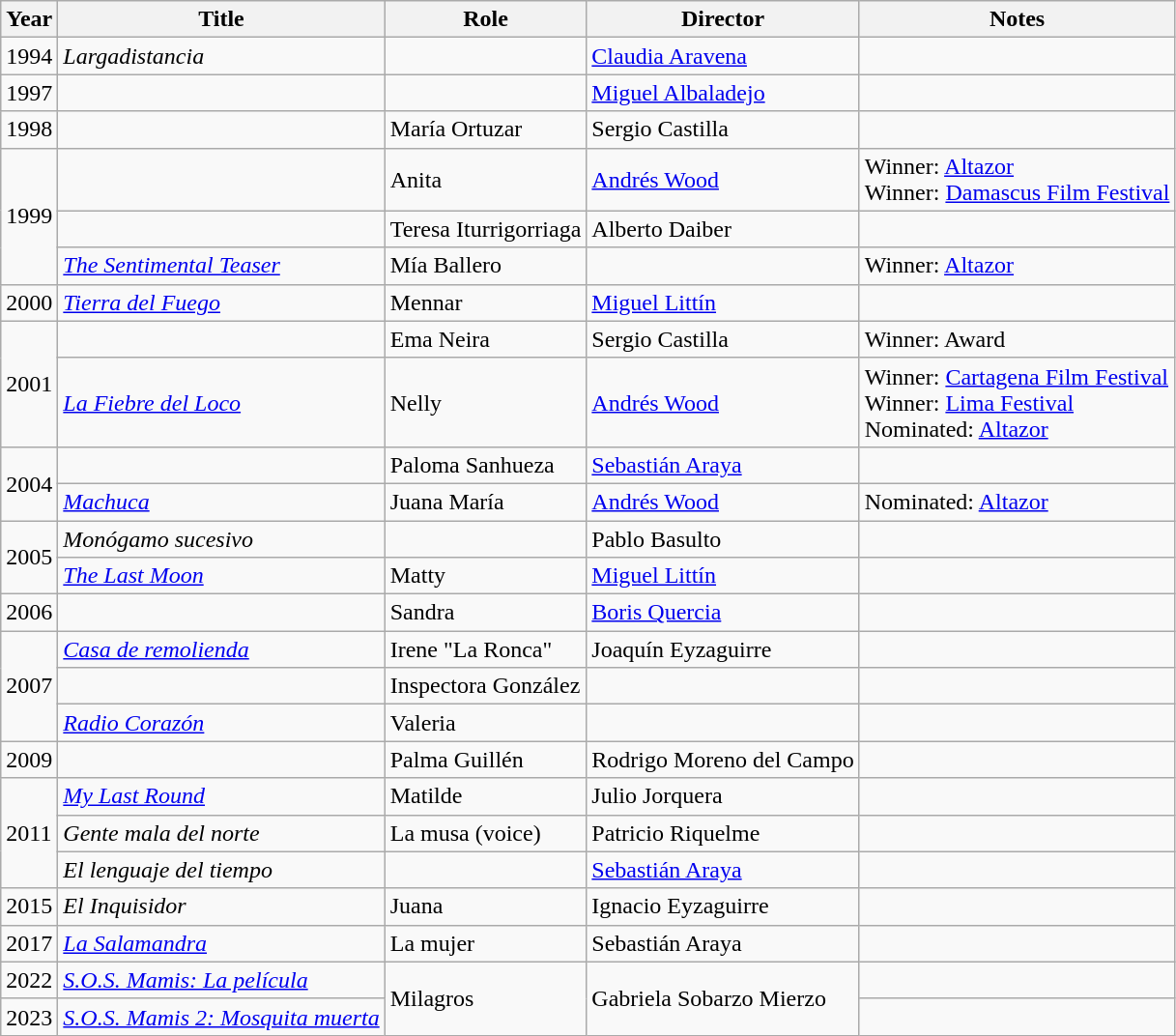<table class="wikitable sortable">
<tr>
<th>Year</th>
<th>Title</th>
<th>Role</th>
<th>Director</th>
<th class="unsortable">Notes</th>
</tr>
<tr>
<td>1994</td>
<td><em>Largadistancia</em></td>
<td></td>
<td><a href='#'>Claudia Aravena</a></td>
<td></td>
</tr>
<tr>
<td>1997</td>
<td><em></em></td>
<td></td>
<td><a href='#'>Miguel Albaladejo</a></td>
<td></td>
</tr>
<tr>
<td>1998</td>
<td><em></em></td>
<td>María Ortuzar</td>
<td>Sergio Castilla</td>
<td></td>
</tr>
<tr>
<td rowspan="3">1999</td>
<td><em></em></td>
<td>Anita</td>
<td><a href='#'>Andrés Wood</a></td>
<td>Winner: <a href='#'>Altazor</a><br>Winner: <a href='#'>Damascus Film Festival</a></td>
</tr>
<tr>
<td><em></em></td>
<td>Teresa Iturrigorriaga</td>
<td>Alberto Daiber</td>
<td></td>
</tr>
<tr>
<td><em><a href='#'>The Sentimental Teaser</a></em></td>
<td>Mía Ballero</td>
<td></td>
<td>Winner: <a href='#'>Altazor</a></td>
</tr>
<tr>
<td>2000</td>
<td><em><a href='#'>Tierra del Fuego</a></em></td>
<td>Mennar</td>
<td><a href='#'>Miguel Littín</a></td>
<td></td>
</tr>
<tr>
<td rowspan="2">2001</td>
<td><em></em></td>
<td>Ema Neira</td>
<td>Sergio Castilla</td>
<td>Winner:  Award</td>
</tr>
<tr>
<td><em><a href='#'>La Fiebre del Loco</a></em></td>
<td>Nelly</td>
<td><a href='#'>Andrés Wood</a></td>
<td>Winner: <a href='#'>Cartagena Film Festival</a> <br>Winner: <a href='#'>Lima Festival</a> <br> Nominated: <a href='#'>Altazor</a></td>
</tr>
<tr>
<td rowspan="2">2004</td>
<td><em></em></td>
<td>Paloma Sanhueza</td>
<td><a href='#'>Sebastián Araya</a></td>
<td></td>
</tr>
<tr>
<td><em><a href='#'>Machuca</a></em></td>
<td>Juana María</td>
<td><a href='#'>Andrés Wood</a></td>
<td>Nominated: <a href='#'>Altazor</a></td>
</tr>
<tr>
<td rowspan="2">2005</td>
<td><em>Monógamo sucesivo</em></td>
<td></td>
<td>Pablo Basulto</td>
<td></td>
</tr>
<tr>
<td><em><a href='#'>The Last Moon</a></em></td>
<td>Matty</td>
<td><a href='#'>Miguel Littín</a></td>
<td></td>
</tr>
<tr>
<td>2006</td>
<td><em></em></td>
<td>Sandra</td>
<td><a href='#'>Boris Quercia</a></td>
<td></td>
</tr>
<tr>
<td rowspan="3">2007</td>
<td><em><a href='#'>Casa de remolienda</a></em></td>
<td>Irene "La Ronca"</td>
<td>Joaquín Eyzaguirre</td>
<td></td>
</tr>
<tr>
<td><em></em></td>
<td>Inspectora González</td>
<td></td>
<td></td>
</tr>
<tr>
<td><em><a href='#'>Radio Corazón</a></em></td>
<td>Valeria</td>
<td></td>
</tr>
<tr>
<td>2009</td>
<td><em></em></td>
<td>Palma Guillén</td>
<td>Rodrigo Moreno del Campo</td>
<td></td>
</tr>
<tr>
<td rowspan="3">2011</td>
<td><em><a href='#'>My Last Round</a></em></td>
<td>Matilde</td>
<td>Julio Jorquera</td>
<td></td>
</tr>
<tr>
<td><em>Gente mala del norte</em></td>
<td>La musa (voice)</td>
<td>Patricio Riquelme</td>
<td></td>
</tr>
<tr>
<td><em>El lenguaje del tiempo</em></td>
<td></td>
<td><a href='#'>Sebastián Araya</a></td>
</tr>
<tr>
<td>2015</td>
<td><em>El Inquisidor</em></td>
<td>Juana</td>
<td>Ignacio Eyzaguirre</td>
<td></td>
</tr>
<tr>
<td>2017</td>
<td><em><a href='#'>La Salamandra</a></em></td>
<td>La mujer</td>
<td>Sebastián Araya</td>
<td></td>
</tr>
<tr>
<td>2022</td>
<td><em><a href='#'>S.O.S. Mamis: La película</a></em></td>
<td rowspan="2">Milagros</td>
<td rowspan="2">Gabriela Sobarzo Mierzo</td>
<td></td>
</tr>
<tr>
<td>2023</td>
<td><em><a href='#'>S.O.S. Mamis 2: Mosquita muerta</a></em></td>
<td></td>
</tr>
</table>
